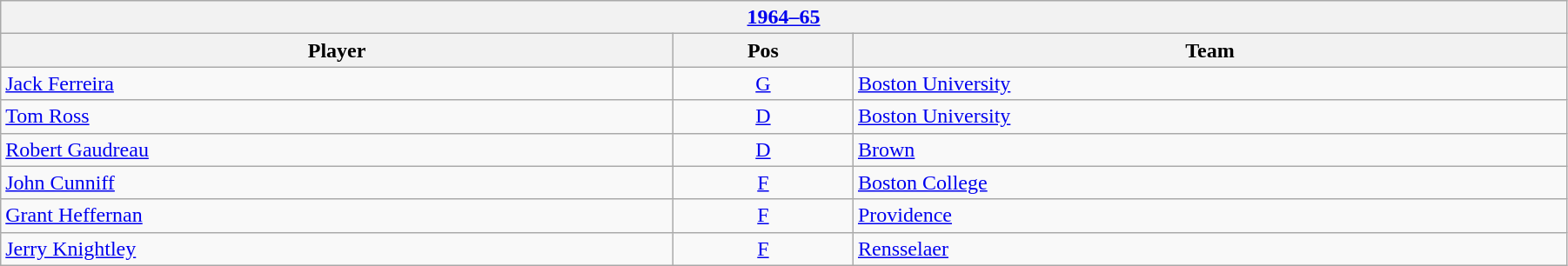<table class="wikitable" width=95%>
<tr>
<th colspan=3><a href='#'>1964–65</a></th>
</tr>
<tr>
<th>Player</th>
<th>Pos</th>
<th>Team</th>
</tr>
<tr>
<td><a href='#'>Jack Ferreira</a></td>
<td align=center><a href='#'>G</a></td>
<td><a href='#'>Boston University</a></td>
</tr>
<tr>
<td><a href='#'>Tom Ross</a></td>
<td align=center><a href='#'>D</a></td>
<td><a href='#'>Boston University</a></td>
</tr>
<tr>
<td><a href='#'>Robert Gaudreau</a></td>
<td align=center><a href='#'>D</a></td>
<td><a href='#'>Brown</a></td>
</tr>
<tr>
<td><a href='#'>John Cunniff</a></td>
<td align=center><a href='#'>F</a></td>
<td><a href='#'>Boston College</a></td>
</tr>
<tr>
<td><a href='#'>Grant Heffernan</a></td>
<td align=center><a href='#'>F</a></td>
<td><a href='#'>Providence</a></td>
</tr>
<tr>
<td><a href='#'>Jerry Knightley</a></td>
<td align=center><a href='#'>F</a></td>
<td><a href='#'>Rensselaer</a></td>
</tr>
</table>
